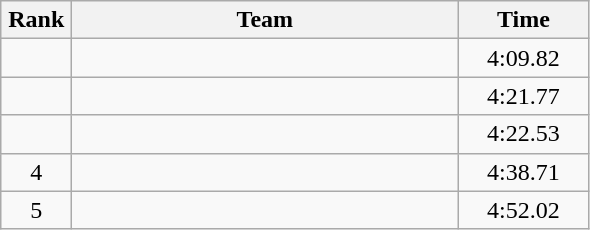<table class=wikitable style="text-align:center">
<tr>
<th width=40>Rank</th>
<th width=250>Team</th>
<th width=80>Time</th>
</tr>
<tr>
<td></td>
<td align=left></td>
<td>4:09.82</td>
</tr>
<tr>
<td></td>
<td align=left></td>
<td>4:21.77</td>
</tr>
<tr>
<td></td>
<td align=left></td>
<td>4:22.53</td>
</tr>
<tr>
<td>4</td>
<td align=left></td>
<td>4:38.71</td>
</tr>
<tr>
<td>5</td>
<td align=left></td>
<td>4:52.02</td>
</tr>
</table>
